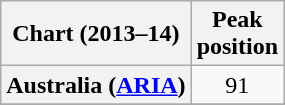<table class="wikitable sortable plainrowheaders" style="text-align:center">
<tr>
<th>Chart (2013–14)</th>
<th>Peak<br>position</th>
</tr>
<tr>
<th scope="row">Australia (<a href='#'>ARIA</a>)</th>
<td>91</td>
</tr>
<tr>
</tr>
<tr>
</tr>
<tr>
</tr>
<tr>
</tr>
<tr>
</tr>
<tr>
</tr>
<tr>
</tr>
<tr>
</tr>
</table>
